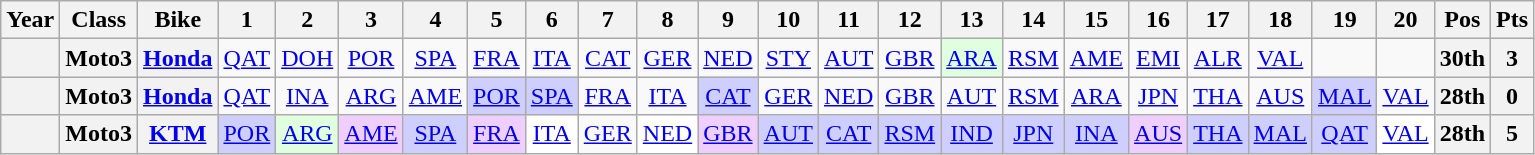<table class="wikitable" style="text-align:center;">
<tr>
<th>Year</th>
<th>Class</th>
<th>Bike</th>
<th>1</th>
<th>2</th>
<th>3</th>
<th>4</th>
<th>5</th>
<th>6</th>
<th>7</th>
<th>8</th>
<th>9</th>
<th>10</th>
<th>11</th>
<th>12</th>
<th>13</th>
<th>14</th>
<th>15</th>
<th>16</th>
<th>17</th>
<th>18</th>
<th>19</th>
<th>20</th>
<th>Pos</th>
<th>Pts</th>
</tr>
<tr>
<th></th>
<th>Moto3</th>
<th><a href='#'>Honda</a></th>
<td><a href='#'>QAT</a></td>
<td><a href='#'>DOH</a></td>
<td><a href='#'>POR</a></td>
<td><a href='#'>SPA</a></td>
<td><a href='#'>FRA</a></td>
<td><a href='#'>ITA</a></td>
<td><a href='#'>CAT</a></td>
<td><a href='#'>GER</a></td>
<td><a href='#'>NED</a></td>
<td><a href='#'>STY</a></td>
<td><a href='#'>AUT</a></td>
<td><a href='#'>GBR</a></td>
<td style="background:#DFFFDF;"><a href='#'>ARA</a><br></td>
<td><a href='#'>RSM</a></td>
<td><a href='#'>AME</a></td>
<td><a href='#'>EMI</a></td>
<td><a href='#'>ALR</a></td>
<td><a href='#'>VAL</a></td>
<td></td>
<td></td>
<th>30th</th>
<th>3</th>
</tr>
<tr>
<th></th>
<th>Moto3</th>
<th><a href='#'>Honda</a></th>
<td><a href='#'>QAT</a></td>
<td><a href='#'>INA</a></td>
<td><a href='#'>ARG</a></td>
<td><a href='#'>AME</a></td>
<td style="background:#CFCFFF;"><a href='#'>POR</a><br></td>
<td style="background:#CFCFFF;"><a href='#'>SPA</a><br></td>
<td><a href='#'>FRA</a></td>
<td><a href='#'>ITA</a></td>
<td style="background:#CFCFFF;"><a href='#'>CAT</a><br></td>
<td><a href='#'>GER</a></td>
<td><a href='#'>NED</a></td>
<td><a href='#'>GBR</a></td>
<td><a href='#'>AUT</a></td>
<td><a href='#'>RSM</a></td>
<td><a href='#'>ARA</a></td>
<td><a href='#'>JPN</a></td>
<td><a href='#'>THA</a></td>
<td><a href='#'>AUS</a></td>
<td style="background:#CFCFFF;"><a href='#'>MAL</a><br></td>
<td><a href='#'>VAL</a></td>
<th>28th</th>
<th>0</th>
</tr>
<tr>
<th></th>
<th>Moto3</th>
<th><a href='#'>KTM</a></th>
<td style="background:#cfcfff;"><a href='#'>POR</a><br></td>
<td style="background:#dfffdf;"><a href='#'>ARG</a><br></td>
<td style="background:#efcfff;"><a href='#'>AME</a><br></td>
<td style="background:#cfcfff;"><a href='#'>SPA</a><br></td>
<td style="background:#efcfff;"><a href='#'>FRA</a><br></td>
<td style="background:#ffffff;"><a href='#'>ITA</a><br></td>
<td><a href='#'>GER</a></td>
<td style="background:#ffffff;"><a href='#'>NED</a><br></td>
<td style="background:#efcfff;"><a href='#'>GBR</a><br></td>
<td style="background:#cfcfff;"><a href='#'>AUT</a><br></td>
<td style="background:#cfcfff;"><a href='#'>CAT</a><br></td>
<td style="background:#cfcfff;"><a href='#'>RSM</a><br></td>
<td style="background:#cfcfff;"><a href='#'>IND</a><br></td>
<td style="background:#cfcfff;"><a href='#'>JPN</a><br></td>
<td style="background:#cfcfff;"><a href='#'>INA</a><br></td>
<td style="background:#efcfff;"><a href='#'>AUS</a><br></td>
<td style="background:#cfcfff;"><a href='#'>THA</a><br></td>
<td style="background:#cfcfff;"><a href='#'>MAL</a><br></td>
<td style="background:#cfcfff;"><a href='#'>QAT</a><br></td>
<td style="background:#ffffff;"><a href='#'>VAL</a><br></td>
<th>28th</th>
<th>5</th>
</tr>
</table>
